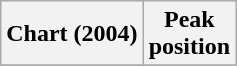<table class="wikitable plainrowheaders" style="text-align:center">
<tr>
<th scope="col">Chart (2004)</th>
<th scope="col">Peak<br>position</th>
</tr>
<tr>
</tr>
</table>
